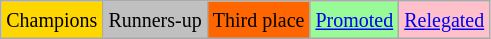<table class="wikitable">
<tr>
<td bgcolor=gold><small>Champions</small></td>
<td bgcolor=silver><small>Runners-up</small></td>
<td bgcolor=ff6600><small>Third place</small></td>
<td bgcolor=palegreen><small><a href='#'>Promoted</a></small></td>
<td bgcolor=pink><small><a href='#'>Relegated</a></small></td>
</tr>
</table>
